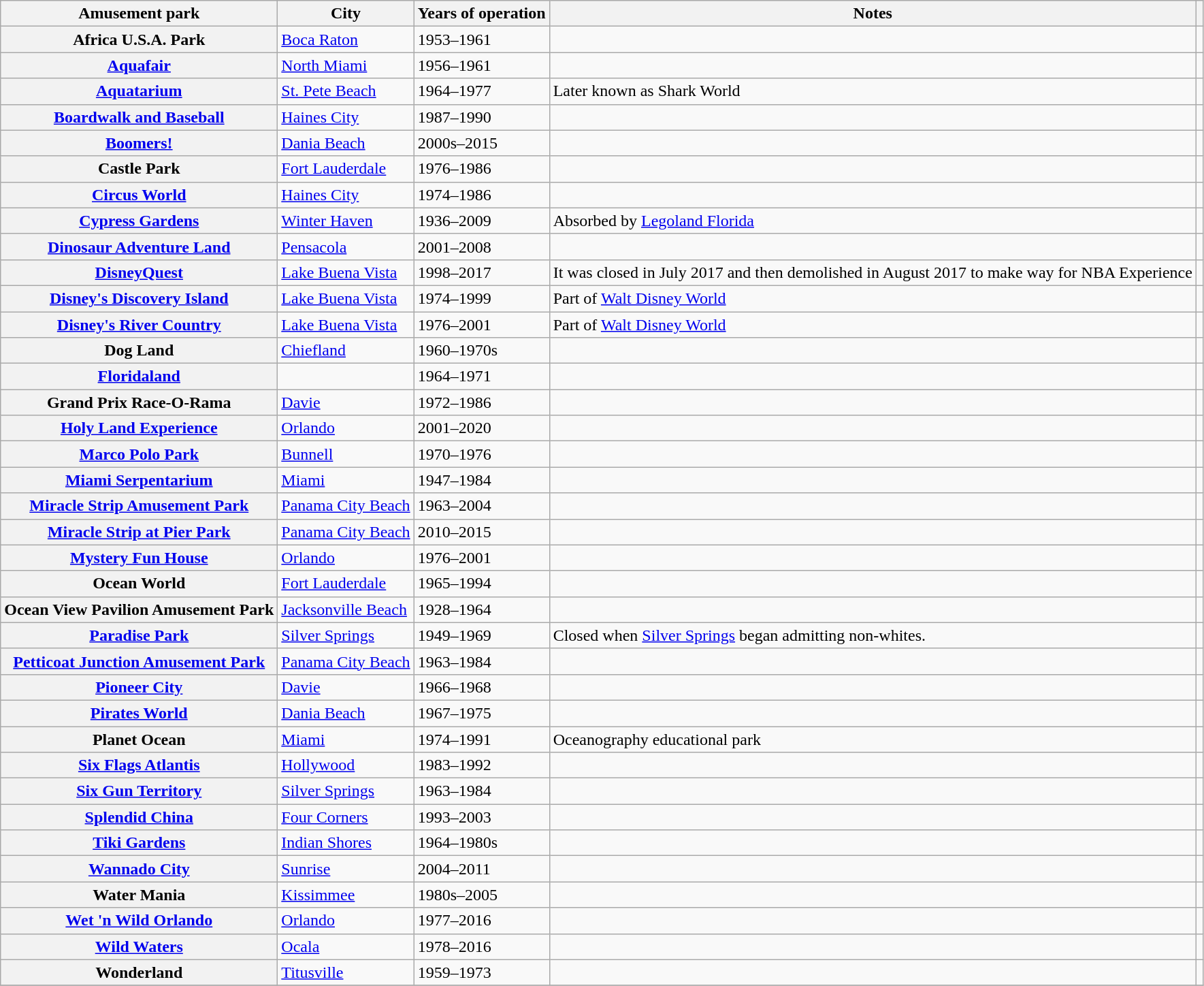<table class="wikitable plainrowheaders sortable">
<tr>
<th scope="col">Amusement park</th>
<th scope="col">City</th>
<th scope="col">Years of operation</th>
<th scope="col" class="unsortable">Notes</th>
<th scope="col" class="unsortable"></th>
</tr>
<tr>
<th scope="row">Africa U.S.A. Park</th>
<td><a href='#'>Boca Raton</a></td>
<td>1953–1961</td>
<td></td>
<td style="text-align:center;"></td>
</tr>
<tr>
<th scope="row"><a href='#'>Aquafair</a></th>
<td><a href='#'>North Miami</a></td>
<td>1956–1961</td>
<td></td>
<td style="text-align:center;"></td>
</tr>
<tr>
<th scope="row"><a href='#'>Aquatarium</a></th>
<td><a href='#'>St. Pete Beach</a></td>
<td>1964–1977</td>
<td>Later known as Shark World</td>
<td style="text-align:center;"></td>
</tr>
<tr>
<th scope="row"><a href='#'>Boardwalk and Baseball</a></th>
<td><a href='#'>Haines City</a></td>
<td>1987–1990</td>
<td></td>
<td style="text-align:center;"></td>
</tr>
<tr>
<th scope="row"><a href='#'>Boomers!</a></th>
<td><a href='#'>Dania Beach</a></td>
<td>2000s–2015</td>
<td></td>
<td style="text-align:center;"></td>
</tr>
<tr>
<th scope="row">Castle Park</th>
<td><a href='#'>Fort Lauderdale</a></td>
<td>1976–1986</td>
<td></td>
<td style="text-align:center;"></td>
</tr>
<tr>
<th scope="row"><a href='#'>Circus World</a></th>
<td><a href='#'>Haines City</a></td>
<td>1974–1986</td>
<td></td>
<td style="text-align:center;"></td>
</tr>
<tr>
<th scope="row"><a href='#'>Cypress Gardens</a></th>
<td><a href='#'>Winter Haven</a></td>
<td>1936–2009</td>
<td>Absorbed by <a href='#'>Legoland Florida</a></td>
<td style="text-align:center;"></td>
</tr>
<tr>
<th scope="row"><a href='#'>Dinosaur Adventure Land</a></th>
<td><a href='#'>Pensacola</a></td>
<td>2001–2008</td>
<td></td>
<td style="text-align:center;"></td>
</tr>
<tr>
<th scope="row"><a href='#'>DisneyQuest</a></th>
<td><a href='#'>Lake Buena Vista</a></td>
<td>1998–2017</td>
<td>It was closed in July 2017 and then demolished in August 2017 to make way for NBA Experience</td>
<td style="text-align:center;"></td>
</tr>
<tr>
<th scope="row"><a href='#'>Disney's Discovery Island</a></th>
<td><a href='#'>Lake Buena Vista</a></td>
<td>1974–1999</td>
<td>Part of <a href='#'>Walt Disney World</a></td>
<td style="text-align:center;"></td>
</tr>
<tr>
<th scope="row"><a href='#'>Disney's River Country</a></th>
<td><a href='#'>Lake Buena Vista</a></td>
<td>1976–2001</td>
<td>Part of <a href='#'>Walt Disney World</a></td>
<td style="text-align:center;"></td>
</tr>
<tr>
<th scope="row">Dog Land</th>
<td><a href='#'>Chiefland</a></td>
<td>1960–1970s</td>
<td></td>
<td style="text-align:center;"></td>
</tr>
<tr>
<th scope="row"><a href='#'>Floridaland</a></th>
<td></td>
<td>1964–1971</td>
<td></td>
<td style="text-align:center;"></td>
</tr>
<tr>
<th scope="row">Grand Prix Race-O-Rama</th>
<td><a href='#'>Davie</a></td>
<td>1972–1986</td>
<td></td>
<td style="text-align:center;"></td>
</tr>
<tr>
<th scope="row"><a href='#'>Holy Land Experience</a></th>
<td><a href='#'>Orlando</a></td>
<td>2001–2020</td>
<td></td>
<td style="text-align:center;"></td>
</tr>
<tr>
<th scope="row"><a href='#'>Marco Polo Park</a></th>
<td><a href='#'>Bunnell</a></td>
<td>1970–1976</td>
<td></td>
<td style="text-align:center;"></td>
</tr>
<tr>
<th scope="row"><a href='#'>Miami Serpentarium</a></th>
<td><a href='#'>Miami</a></td>
<td>1947–1984</td>
<td></td>
<td style="text-align:center;"></td>
</tr>
<tr>
<th scope="row"><a href='#'>Miracle Strip Amusement Park</a></th>
<td><a href='#'>Panama City Beach</a></td>
<td>1963–2004</td>
<td></td>
<td style="text-align:center;"></td>
</tr>
<tr>
<th scope="row"><a href='#'>Miracle Strip at Pier Park</a></th>
<td><a href='#'>Panama City Beach</a></td>
<td>2010–2015</td>
<td></td>
<td style="text-align:center;"></td>
</tr>
<tr>
<th scope="row"><a href='#'>Mystery Fun House</a></th>
<td><a href='#'>Orlando</a></td>
<td>1976–2001</td>
<td></td>
<td style="text-align:center;"></td>
</tr>
<tr>
<th scope="row">Ocean World</th>
<td><a href='#'>Fort Lauderdale</a></td>
<td>1965–1994</td>
<td></td>
<td style="text-align:center;"></td>
</tr>
<tr>
<th scope="row">Ocean View Pavilion Amusement Park</th>
<td><a href='#'>Jacksonville Beach</a></td>
<td>1928–1964</td>
<td></td>
<td style="text-align:center;"></td>
</tr>
<tr>
<th scope="row"><a href='#'>Paradise Park</a></th>
<td><a href='#'>Silver Springs</a></td>
<td>1949–1969</td>
<td>Closed when <a href='#'>Silver Springs</a> began admitting non-whites.</td>
<td></td>
</tr>
<tr>
<th scope="row"><a href='#'>Petticoat Junction Amusement Park</a></th>
<td><a href='#'>Panama City Beach</a></td>
<td>1963–1984</td>
<td></td>
<td style="text-align:center;"></td>
</tr>
<tr>
<th scope="row"><a href='#'>Pioneer City</a></th>
<td><a href='#'>Davie</a></td>
<td>1966–1968</td>
<td></td>
<td style="text-align:center;"></td>
</tr>
<tr>
<th scope="row"><a href='#'>Pirates World</a></th>
<td><a href='#'>Dania Beach</a></td>
<td>1967–1975</td>
<td></td>
<td style="text-align:center;"></td>
</tr>
<tr>
<th scope="row">Planet Ocean</th>
<td><a href='#'>Miami</a></td>
<td>1974–1991</td>
<td>Oceanography educational park</td>
<td style="text-align:center;"></td>
</tr>
<tr>
<th scope="row"><a href='#'>Six Flags Atlantis</a></th>
<td><a href='#'>Hollywood</a></td>
<td>1983–1992</td>
<td></td>
<td style="text-align:center;"></td>
</tr>
<tr>
<th scope="row"><a href='#'>Six Gun Territory</a></th>
<td><a href='#'>Silver Springs</a></td>
<td>1963–1984</td>
<td></td>
<td style="text-align:center;"></td>
</tr>
<tr>
<th scope="row"><a href='#'>Splendid China</a></th>
<td><a href='#'>Four Corners</a></td>
<td>1993–2003</td>
<td></td>
<td style="text-align:center;"></td>
</tr>
<tr>
<th scope="row"><a href='#'>Tiki Gardens</a></th>
<td><a href='#'>Indian Shores</a></td>
<td>1964–1980s</td>
<td></td>
<td style="text-align:center;"></td>
</tr>
<tr>
<th scope="row"><a href='#'>Wannado City</a></th>
<td><a href='#'>Sunrise</a></td>
<td>2004–2011</td>
<td></td>
<td style="text-align:center;"></td>
</tr>
<tr>
<th scope="row">Water Mania</th>
<td><a href='#'>Kissimmee</a></td>
<td>1980s–2005</td>
<td></td>
<td style="text-align:center;"></td>
</tr>
<tr>
<th scope="row"><a href='#'>Wet 'n Wild Orlando</a></th>
<td><a href='#'>Orlando</a></td>
<td>1977–2016</td>
<td></td>
<td style="text-align:center;"></td>
</tr>
<tr>
<th scope="row"><a href='#'>Wild Waters</a></th>
<td><a href='#'>Ocala</a></td>
<td>1978–2016</td>
<td></td>
<td style="text-align:center;"></td>
</tr>
<tr>
<th scope="row">Wonderland</th>
<td><a href='#'>Titusville</a></td>
<td>1959–1973</td>
<td></td>
<td style="text-align:center;"></td>
</tr>
<tr>
</tr>
</table>
